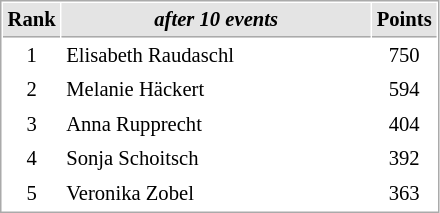<table cellspacing="1" cellpadding="3" style="border:1px solid #aaa; font-size:86%;">
<tr style="background:#e4e4e4;">
<th style="border-bottom:1px solid #AAAAAA" width=10>Rank</th>
<th style="border-bottom:1px solid #AAAAAA" width=200><em>after 10 events</em></th>
<th style="border-bottom:1px solid #AAAAAA" width=20>Points</th>
</tr>
<tr>
<td align=center>1</td>
<td> Elisabeth Raudaschl</td>
<td align=center>750</td>
</tr>
<tr>
<td align=center>2</td>
<td> Melanie Häckert</td>
<td align=center>594</td>
</tr>
<tr>
<td align=center>3</td>
<td> Anna Rupprecht</td>
<td align=center>404</td>
</tr>
<tr>
<td align=center>4</td>
<td> Sonja Schoitsch</td>
<td align=center>392</td>
</tr>
<tr>
<td align=center>5</td>
<td> Veronika Zobel</td>
<td align=center>363</td>
</tr>
</table>
